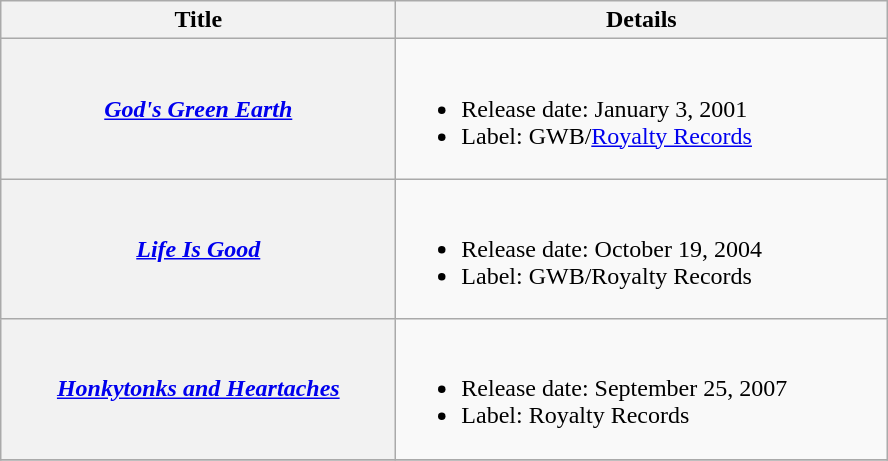<table class="wikitable plainrowheaders">
<tr>
<th style="width:16em;">Title</th>
<th style="width:20em;">Details</th>
</tr>
<tr>
<th scope="row"><em><a href='#'>God's Green Earth</a></em></th>
<td><br><ul><li>Release date: January 3, 2001</li><li>Label: GWB/<a href='#'>Royalty Records</a></li></ul></td>
</tr>
<tr>
<th scope="row"><em><a href='#'>Life Is Good</a></em></th>
<td><br><ul><li>Release date: October 19, 2004</li><li>Label: GWB/Royalty Records</li></ul></td>
</tr>
<tr>
<th scope="row"><em><a href='#'>Honkytonks and Heartaches</a></em></th>
<td><br><ul><li>Release date: September 25, 2007</li><li>Label: Royalty Records</li></ul></td>
</tr>
<tr>
</tr>
</table>
